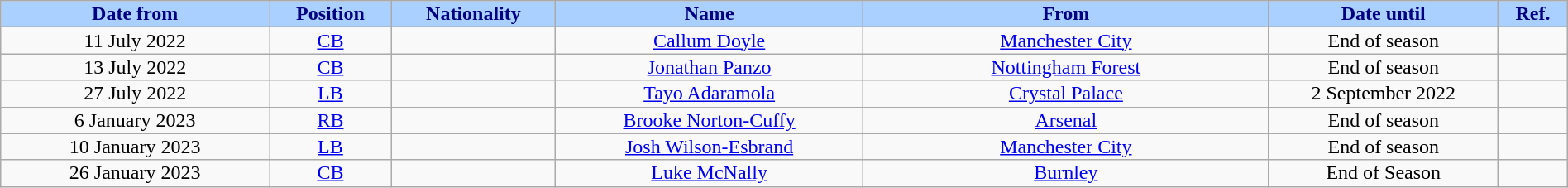<table class="wikitable sortable alternance" style="font-size:100%; text-align:center; line-height:14px; width:100%;">
<tr>
<th style="background:#AAD0FF; color:#000080; width:130px;">Date from</th>
<th style="background:#AAD0FF; color:#000080; width:50px;">Position</th>
<th style="background:#AAD0FF; color:#000080; width:50px;">Nationality</th>
<th style="background:#AAD0FF; color:#000080; width:150px;">Name</th>
<th style="background:#AAD0FF; color:#000080; width:200px;">From</th>
<th style="background:#AAD0FF; color:#000080; width:110px;">Date until</th>
<th style="background:#AAD0FF; color:#000080; width:25px;">Ref.</th>
</tr>
<tr>
<td>11 July 2022</td>
<td><a href='#'>CB</a></td>
<td></td>
<td><a href='#'>Callum Doyle</a></td>
<td> <a href='#'>Manchester City</a></td>
<td>End of season</td>
<td></td>
</tr>
<tr>
<td>13 July 2022</td>
<td><a href='#'>CB</a></td>
<td></td>
<td><a href='#'>Jonathan Panzo</a></td>
<td> <a href='#'>Nottingham Forest</a></td>
<td>End of season</td>
<td></td>
</tr>
<tr>
<td>27 July 2022</td>
<td><a href='#'>LB</a></td>
<td></td>
<td><a href='#'>Tayo Adaramola</a></td>
<td> <a href='#'>Crystal Palace</a></td>
<td>2 September 2022</td>
<td></td>
</tr>
<tr>
<td>6 January 2023</td>
<td><a href='#'>RB</a></td>
<td></td>
<td><a href='#'>Brooke Norton-Cuffy</a></td>
<td> <a href='#'>Arsenal</a></td>
<td>End of season</td>
<td></td>
</tr>
<tr>
<td>10 January 2023</td>
<td><a href='#'>LB</a></td>
<td></td>
<td><a href='#'>Josh Wilson-Esbrand</a></td>
<td> <a href='#'>Manchester City</a></td>
<td>End of season</td>
<td></td>
</tr>
<tr>
<td>26 January 2023</td>
<td><a href='#'>CB</a></td>
<td></td>
<td><a href='#'>Luke McNally</a></td>
<td> <a href='#'>Burnley</a></td>
<td>End of Season</td>
<td></td>
</tr>
</table>
